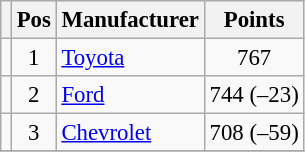<table class="wikitable" style="font-size: 95%;">
<tr>
<th></th>
<th>Pos</th>
<th>Manufacturer</th>
<th>Points</th>
</tr>
<tr>
<td align="left"></td>
<td style="text-align:center;">1</td>
<td><a href='#'>Toyota</a></td>
<td style="text-align:center;">767</td>
</tr>
<tr>
<td align="left"></td>
<td style="text-align:center;">2</td>
<td><a href='#'>Ford</a></td>
<td style="text-align:center;">744 (–23)</td>
</tr>
<tr>
<td align="left"></td>
<td style="text-align:center;">3</td>
<td><a href='#'>Chevrolet</a></td>
<td style="text-align:center;">708 (–59)</td>
</tr>
<tr class="sortbottom">
</tr>
</table>
